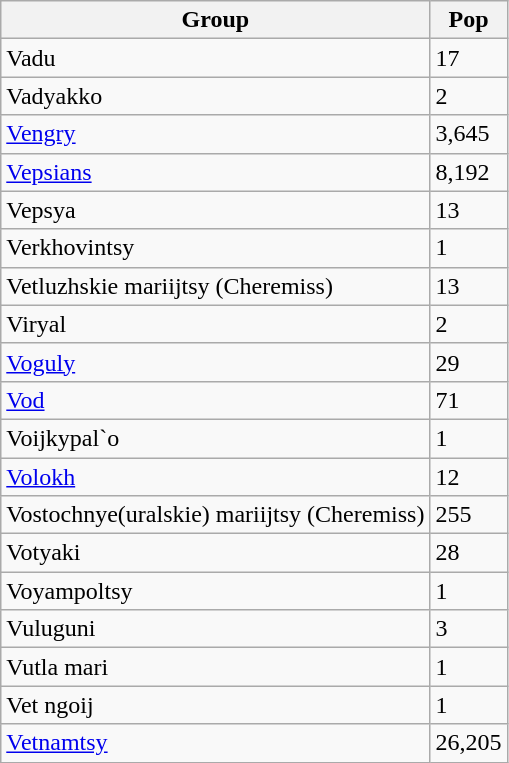<table class = "wikitable sortable">
<tr>
<th>Group</th>
<th>Pop</th>
</tr>
<tr>
<td>Vadu</td>
<td>17</td>
</tr>
<tr>
<td>Vadyakko</td>
<td>2</td>
</tr>
<tr>
<td><a href='#'>Vengry</a></td>
<td>3,645</td>
</tr>
<tr>
<td><a href='#'>Vepsians</a></td>
<td>8,192</td>
</tr>
<tr>
<td>Vepsya</td>
<td>13</td>
</tr>
<tr>
<td>Verkhovintsy</td>
<td>1</td>
</tr>
<tr>
<td>Vetluzhskie mariijtsy (Cheremiss)</td>
<td>13</td>
</tr>
<tr>
<td>Viryal</td>
<td>2</td>
</tr>
<tr>
<td><a href='#'>Voguly</a></td>
<td>29</td>
</tr>
<tr>
<td><a href='#'>Vod</a></td>
<td>71</td>
</tr>
<tr>
<td>Voijkypal`o</td>
<td>1</td>
</tr>
<tr>
<td><a href='#'>Volokh</a></td>
<td>12</td>
</tr>
<tr>
<td>Vostochnye(uralskie) mariijtsy (Cheremiss)</td>
<td>255</td>
</tr>
<tr>
<td>Votyaki</td>
<td>28</td>
</tr>
<tr>
<td>Voyampoltsy</td>
<td>1</td>
</tr>
<tr>
<td>Vuluguni</td>
<td>3</td>
</tr>
<tr>
<td>Vutla mari</td>
<td>1</td>
</tr>
<tr>
<td>Vet ngoij</td>
<td>1</td>
</tr>
<tr>
<td><a href='#'>Vetnamtsy</a></td>
<td>26,205</td>
</tr>
</table>
